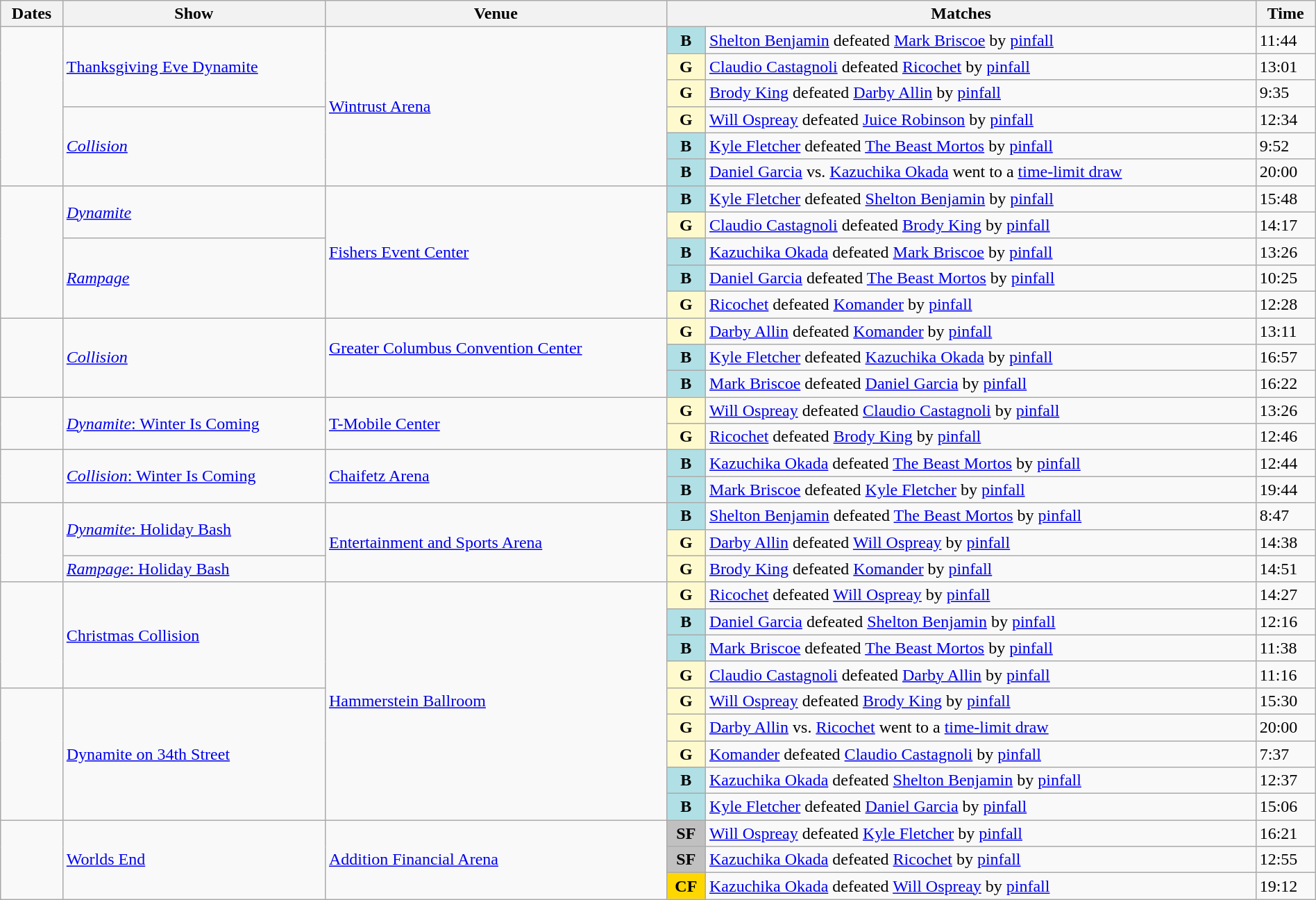<table class="wikitable sortable" style="width: 100%">
<tr>
<th scope="col">Dates</th>
<th scope="col">Show</th>
<th scope="col">Venue</th>
<th colspan="2" scope="col">Matches</th>
<th scope="col">Time</th>
</tr>
<tr>
<td rowspan="6"></td>
<td rowspan="3"><a href='#'>Thanksgiving Eve Dynamite</a></td>
<td rowspan="6"><a href='#'>Wintrust Arena</a><br></td>
<td style="background: powderblue; text-align: center; font-weight: bold">B</td>
<td><a href='#'>Shelton Benjamin</a> defeated <a href='#'>Mark Briscoe</a> by <a href='#'>pinfall</a></td>
<td>11:44</td>
</tr>
<tr>
<td style="background: lemonchiffon; text-align: center; font-weight: bold">G</td>
<td><a href='#'>Claudio Castagnoli</a> defeated <a href='#'>Ricochet</a> by <a href='#'>pinfall</a></td>
<td>13:01</td>
</tr>
<tr>
<td style="background: lemonchiffon; text-align: center; font-weight: bold">G</td>
<td><a href='#'>Brody King</a> defeated <a href='#'>Darby Allin</a> by <a href='#'>pinfall</a></td>
<td>9:35</td>
</tr>
<tr>
<td rowspan="3"><em><a href='#'>Collision</a></em><br></td>
<td style="background: lemonchiffon; text-align: center; font-weight: bold">G</td>
<td><a href='#'>Will Ospreay</a> defeated <a href='#'>Juice Robinson</a> by <a href='#'>pinfall</a></td>
<td>12:34</td>
</tr>
<tr>
<td style="background: powderblue; text-align: center; font-weight: bold">B</td>
<td><a href='#'>Kyle Fletcher</a> defeated <a href='#'>The Beast Mortos</a> by <a href='#'>pinfall</a></td>
<td>9:52</td>
</tr>
<tr>
<td style="background: powderblue; text-align: center; font-weight: bold">B</td>
<td><a href='#'>Daniel Garcia</a> vs. <a href='#'>Kazuchika Okada</a> went to a <a href='#'>time-limit draw</a></td>
<td>20:00</td>
</tr>
<tr>
<td rowspan="5"></td>
<td rowspan="2"><em><a href='#'>Dynamite</a></em></td>
<td rowspan="5"><a href='#'>Fishers Event Center</a><br></td>
<td style="background: powderblue; text-align: center; font-weight: bold">B</td>
<td><a href='#'>Kyle Fletcher</a> defeated <a href='#'>Shelton Benjamin</a> by <a href='#'>pinfall</a></td>
<td>15:48</td>
</tr>
<tr>
<td style="background: lemonchiffon; text-align: center; font-weight: bold">G</td>
<td><a href='#'>Claudio Castagnoli</a> defeated <a href='#'>Brody King</a> by <a href='#'>pinfall</a></td>
<td>14:17</td>
</tr>
<tr>
<td rowspan="3"><em><a href='#'>Rampage</a></em><br></td>
<td style="background: powderblue; text-align: center; font-weight: bold">B</td>
<td><a href='#'>Kazuchika Okada</a> defeated <a href='#'>Mark Briscoe</a> by <a href='#'>pinfall</a></td>
<td>13:26</td>
</tr>
<tr>
<td style="background: powderblue; text-align: center; font-weight: bold">B</td>
<td><a href='#'>Daniel Garcia</a> defeated <a href='#'>The Beast Mortos</a> by <a href='#'>pinfall</a></td>
<td>10:25</td>
</tr>
<tr>
<td style="background: lemonchiffon; text-align: center; font-weight: bold">G</td>
<td><a href='#'>Ricochet</a> defeated <a href='#'>Komander</a> by <a href='#'>pinfall</a></td>
<td>12:28</td>
</tr>
<tr>
<td rowspan="3"></td>
<td rowspan="3"><em><a href='#'>Collision</a></em></td>
<td rowspan="3"><a href='#'>Greater Columbus Convention Center</a><br><br></td>
<td style="background: lemonchiffon; text-align: center; font-weight: bold">G</td>
<td><a href='#'>Darby Allin</a> defeated <a href='#'>Komander</a> by <a href='#'>pinfall</a></td>
<td>13:11</td>
</tr>
<tr>
<td style="background: powderblue; text-align: center; font-weight: bold">B</td>
<td><a href='#'>Kyle Fletcher</a> defeated <a href='#'>Kazuchika Okada</a> by <a href='#'>pinfall</a></td>
<td>16:57</td>
</tr>
<tr>
<td style="background: powderblue; text-align: center; font-weight: bold">B</td>
<td><a href='#'>Mark Briscoe</a> defeated <a href='#'>Daniel Garcia</a> by <a href='#'>pinfall</a></td>
<td>16:22</td>
</tr>
<tr>
<td rowspan="2"></td>
<td rowspan="2"><a href='#'><em>Dynamite</em>: Winter Is Coming</a></td>
<td rowspan="2"><a href='#'>T-Mobile Center</a><br></td>
<td style="background: lemonchiffon; text-align: center; font-weight: bold">G</td>
<td><a href='#'>Will Ospreay</a> defeated <a href='#'>Claudio Castagnoli</a> by <a href='#'>pinfall</a></td>
<td>13:26</td>
</tr>
<tr>
<td style="background: lemonchiffon; text-align: center; font-weight: bold">G</td>
<td><a href='#'>Ricochet</a> defeated <a href='#'>Brody King</a> by <a href='#'>pinfall</a></td>
<td>12:46</td>
</tr>
<tr>
<td rowspan="2"></td>
<td rowspan="2"><a href='#'><em>Collision</em>: Winter Is Coming</a><br></td>
<td rowspan="2"><a href='#'>Chaifetz Arena</a><br></td>
<td style="background: powderblue; text-align: center; font-weight: bold">B</td>
<td><a href='#'>Kazuchika Okada</a> defeated <a href='#'>The Beast Mortos</a> by <a href='#'>pinfall</a></td>
<td>12:44</td>
</tr>
<tr>
<td style="background: powderblue; text-align: center; font-weight: bold">B</td>
<td><a href='#'>Mark Briscoe</a> defeated <a href='#'>Kyle Fletcher</a> by <a href='#'>pinfall</a></td>
<td>19:44</td>
</tr>
<tr>
<td rowspan="3"></td>
<td rowspan="2"><a href='#'><em>Dynamite</em>: Holiday Bash</a></td>
<td rowspan="3"><a href='#'>Entertainment and Sports Arena</a><br></td>
<td style="background: powderblue; text-align: center; font-weight: bold">B</td>
<td><a href='#'>Shelton Benjamin</a> defeated <a href='#'>The Beast Mortos</a> by <a href='#'>pinfall</a></td>
<td>8:47</td>
</tr>
<tr>
<td style="background: lemonchiffon; text-align: center; font-weight: bold">G</td>
<td><a href='#'>Darby Allin</a> defeated <a href='#'>Will Ospreay</a> by <a href='#'>pinfall</a></td>
<td>14:38</td>
</tr>
<tr>
<td><a href='#'><em>Rampage</em>: Holiday Bash</a><br></td>
<td style="background: lemonchiffon; text-align: center; font-weight: bold">G</td>
<td><a href='#'>Brody King</a> defeated <a href='#'>Komander</a> by <a href='#'>pinfall</a></td>
<td>14:51</td>
</tr>
<tr>
<td rowspan="4"></td>
<td rowspan="4"><a href='#'>Christmas Collision</a></td>
<td rowspan="9"><a href='#'>Hammerstein Ballroom</a><br></td>
<td style="background: lemonchiffon; text-align: center; font-weight: bold">G</td>
<td><a href='#'>Ricochet</a> defeated <a href='#'>Will Ospreay</a> by <a href='#'>pinfall</a></td>
<td>14:27</td>
</tr>
<tr>
<td style="background: powderblue; text-align: center; font-weight: bold">B</td>
<td><a href='#'>Daniel Garcia</a> defeated <a href='#'>Shelton Benjamin</a> by <a href='#'>pinfall</a></td>
<td>12:16</td>
</tr>
<tr>
<td style="background: powderblue; text-align: center; font-weight: bold">B</td>
<td><a href='#'>Mark Briscoe</a> defeated <a href='#'>The Beast Mortos</a> by <a href='#'>pinfall</a></td>
<td>11:38</td>
</tr>
<tr>
<td style="background: lemonchiffon; text-align: center; font-weight: bold">G</td>
<td><a href='#'>Claudio Castagnoli</a> defeated <a href='#'>Darby Allin</a> by <a href='#'>pinfall</a></td>
<td>11:16</td>
</tr>
<tr>
<td rowspan="5"></td>
<td rowspan="5"><a href='#'>Dynamite on 34th Street</a><br></td>
<td style="background: lemonchiffon; text-align: center; font-weight: bold">G</td>
<td><a href='#'>Will Ospreay</a> defeated <a href='#'>Brody King</a> by <a href='#'>pinfall</a></td>
<td>15:30</td>
</tr>
<tr>
<td style="background: lemonchiffon; text-align: center; font-weight: bold">G</td>
<td><a href='#'>Darby Allin</a> vs. <a href='#'>Ricochet</a> went to a <a href='#'>time-limit draw</a></td>
<td>20:00</td>
</tr>
<tr>
<td style="background: lemonchiffon; text-align: center; font-weight: bold">G</td>
<td><a href='#'>Komander</a> defeated <a href='#'>Claudio Castagnoli</a> by <a href='#'>pinfall</a></td>
<td>7:37</td>
</tr>
<tr>
<td style="background: powderblue; text-align: center; font-weight: bold">B</td>
<td><a href='#'>Kazuchika Okada</a> defeated <a href='#'>Shelton Benjamin</a> by <a href='#'>pinfall</a></td>
<td>12:37</td>
</tr>
<tr>
<td style="background: powderblue; text-align: center; font-weight: bold">B</td>
<td><a href='#'>Kyle Fletcher</a> defeated <a href='#'>Daniel Garcia</a> by <a href='#'>pinfall</a></td>
<td>15:06</td>
</tr>
<tr>
<td rowspan="3"></td>
<td rowspan="3"><a href='#'>Worlds End</a></td>
<td rowspan="3"><a href='#'>Addition Financial Arena</a><br></td>
<td style="background: silver; text-align: center; font-weight: bold">SF</td>
<td><a href='#'>Will Ospreay</a> defeated <a href='#'>Kyle Fletcher</a> by <a href='#'>pinfall</a></td>
<td>16:21</td>
</tr>
<tr>
<td style="background: silver; text-align: center; font-weight: bold">SF</td>
<td><a href='#'>Kazuchika Okada</a> defeated <a href='#'>Ricochet</a> by <a href='#'>pinfall</a></td>
<td>12:55</td>
</tr>
<tr>
<td style="background: gold; text-align: center; font-weight: bold">CF</td>
<td><a href='#'>Kazuchika Okada</a> defeated <a href='#'>Will Ospreay</a> by <a href='#'>pinfall</a></td>
<td>19:12</td>
</tr>
</table>
